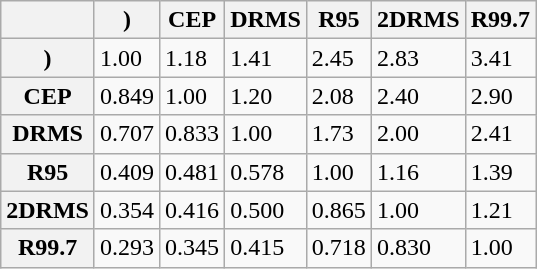<table class="wikitable">
<tr>
<th></th>
<th>)</th>
<th>CEP</th>
<th>DRMS</th>
<th>R95</th>
<th>2DRMS</th>
<th>R99.7</th>
</tr>
<tr>
<th>)</th>
<td>1.00</td>
<td>1.18</td>
<td>1.41</td>
<td>2.45</td>
<td>2.83</td>
<td>3.41</td>
</tr>
<tr>
<th>CEP</th>
<td>0.849</td>
<td>1.00</td>
<td>1.20</td>
<td>2.08</td>
<td>2.40</td>
<td>2.90</td>
</tr>
<tr>
<th>DRMS</th>
<td>0.707</td>
<td>0.833</td>
<td>1.00</td>
<td>1.73</td>
<td>2.00</td>
<td>2.41</td>
</tr>
<tr>
<th>R95</th>
<td>0.409</td>
<td>0.481</td>
<td>0.578</td>
<td>1.00</td>
<td>1.16</td>
<td>1.39</td>
</tr>
<tr>
<th>2DRMS</th>
<td>0.354</td>
<td>0.416</td>
<td>0.500</td>
<td>0.865</td>
<td>1.00</td>
<td>1.21</td>
</tr>
<tr>
<th>R99.7</th>
<td>0.293</td>
<td>0.345</td>
<td>0.415</td>
<td>0.718</td>
<td>0.830</td>
<td>1.00</td>
</tr>
</table>
